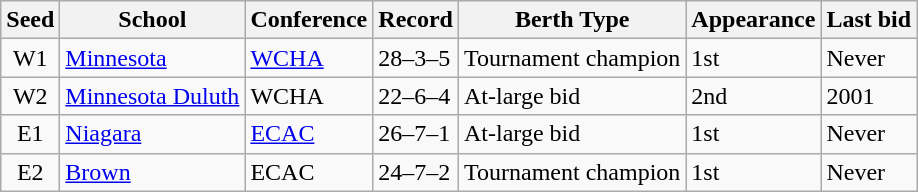<table class="wikitable">
<tr>
<th>Seed</th>
<th>School</th>
<th>Conference</th>
<th>Record</th>
<th>Berth Type</th>
<th>Appearance</th>
<th>Last bid</th>
</tr>
<tr>
<td align=center>W1</td>
<td><a href='#'>Minnesota</a></td>
<td><a href='#'>WCHA</a></td>
<td>28–3–5</td>
<td>Tournament champion</td>
<td>1st</td>
<td>Never</td>
</tr>
<tr>
<td align=center>W2</td>
<td><a href='#'>Minnesota Duluth</a></td>
<td>WCHA</td>
<td>22–6–4</td>
<td>At-large bid</td>
<td>2nd</td>
<td>2001</td>
</tr>
<tr>
<td align=center>E1</td>
<td><a href='#'>Niagara</a></td>
<td><a href='#'>ECAC</a></td>
<td>26–7–1</td>
<td>At-large bid</td>
<td>1st</td>
<td>Never</td>
</tr>
<tr>
<td align=center>E2</td>
<td><a href='#'>Brown</a></td>
<td>ECAC</td>
<td>24–7–2</td>
<td>Tournament champion</td>
<td>1st</td>
<td>Never</td>
</tr>
</table>
